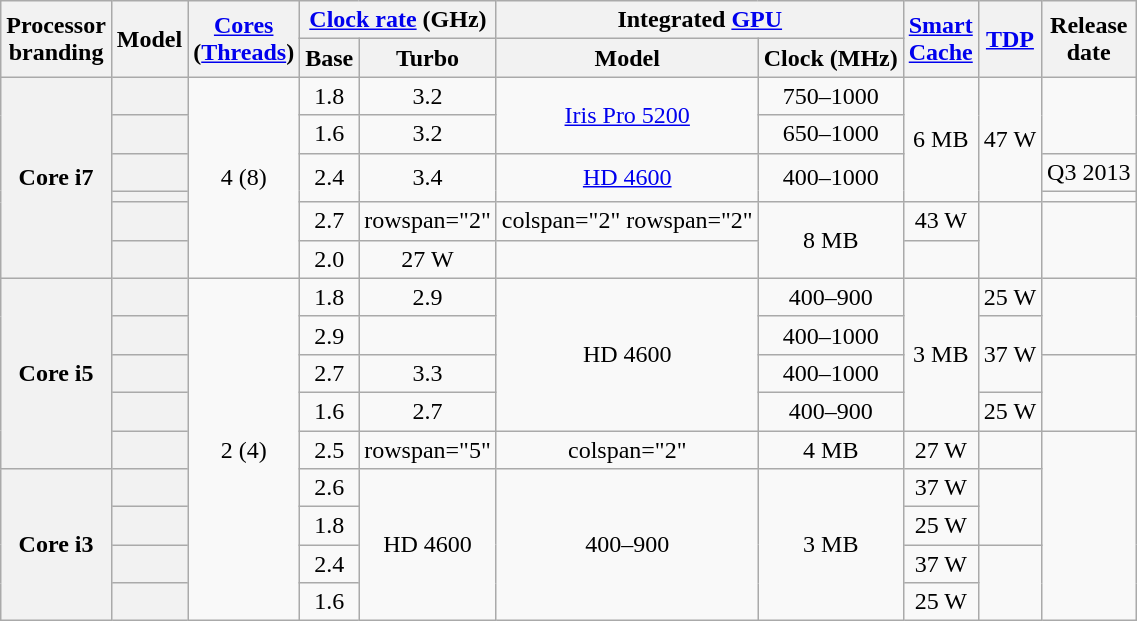<table class="wikitable sortable nowrap" style="text-align: center;">
<tr>
<th class="unsortable" rowspan="2">Processor<br>branding</th>
<th rowspan="2">Model</th>
<th class="unsortable" rowspan="2"><a href='#'>Cores</a><br>(<a href='#'>Threads</a>)</th>
<th colspan="2"><a href='#'>Clock rate</a> (GHz)</th>
<th colspan="2">Integrated <a href='#'>GPU</a></th>
<th class="unsortable" rowspan="2"><a href='#'>Smart<br>Cache</a></th>
<th rowspan="2"><a href='#'>TDP</a></th>
<th rowspan="2">Release<br>date</th>
</tr>
<tr>
<th class="unsortable">Base</th>
<th class="unsortable">Turbo</th>
<th class="unsortable">Model</th>
<th class="unsortable">Clock (MHz)</th>
</tr>
<tr>
<th rowspan="6">Core i7</th>
<th style="text-align:left;" data-sort-value="sku15"></th>
<td rowspan="6">4 (8)</td>
<td>1.8</td>
<td>3.2</td>
<td rowspan="2"><a href='#'>Iris Pro 5200</a></td>
<td>750–1000</td>
<td rowspan="4">6 MB</td>
<td rowspan="4">47 W</td>
<td rowspan="2"></td>
</tr>
<tr>
<th style="text-align:left;" data-sort-value="sku14"></th>
<td>1.6</td>
<td>3.2</td>
<td>650–1000</td>
</tr>
<tr>
<th style="text-align:left;" data-sort-value="sku13"></th>
<td rowspan="2">2.4</td>
<td rowspan="2">3.4</td>
<td rowspan="2"><a href='#'>HD 4600</a></td>
<td rowspan="2">400–1000</td>
<td>Q3 2013</td>
</tr>
<tr>
<th style="text-align:left;" data-sort-value="sku12"></th>
<td></td>
</tr>
<tr>
<th style="text-align:left;" data-sort-value="sku11"></th>
<td>2.7</td>
<td>rowspan="2" </td>
<td>colspan="2" rowspan="2" </td>
<td rowspan="2">8 MB</td>
<td>43 W</td>
<td rowspan="2"></td>
</tr>
<tr>
<th style="text-align:left;" data-sort-value="sku10"></th>
<td>2.0</td>
<td>27 W</td>
</tr>
<tr>
<th rowspan="5">Core i5</th>
<th style="text-align:left;" data-sort-value="sku9"></th>
<td rowspan="9">2 (4)</td>
<td>1.8</td>
<td>2.9</td>
<td rowspan="4">HD 4600</td>
<td>400–900</td>
<td rowspan="4">3 MB</td>
<td>25 W</td>
<td rowspan="2"></td>
</tr>
<tr>
<th style="text-align:left;" data-sort-value="sku8"></th>
<td>2.9</td>
<td></td>
<td>400–1000</td>
<td rowspan="2">37 W</td>
</tr>
<tr>
<th style="text-align:left;" data-sort-value="sku7"></th>
<td>2.7</td>
<td>3.3</td>
<td>400–1000</td>
<td rowspan="2"></td>
</tr>
<tr>
<th style="text-align:left;" data-sort-value="sku6"></th>
<td>1.6</td>
<td>2.7</td>
<td>400–900</td>
<td>25 W</td>
</tr>
<tr>
<th style="text-align:left;" data-sort-value="sku5"></th>
<td>2.5</td>
<td>rowspan="5" </td>
<td>colspan="2" </td>
<td>4 MB</td>
<td>27 W</td>
<td></td>
</tr>
<tr>
<th rowspan="4">Core i3</th>
<th style="text-align:left;" data-sort-value="sku4"></th>
<td>2.6</td>
<td rowspan="4">HD 4600</td>
<td rowspan="4">400–900</td>
<td rowspan="4">3 MB</td>
<td>37 W</td>
<td rowspan="2"></td>
</tr>
<tr>
<th style="text-align:left;" data-sort-value="sku3"></th>
<td>1.8</td>
<td>25 W</td>
</tr>
<tr>
<th style="text-align:left;" data-sort-value="sku2"></th>
<td>2.4</td>
<td>37 W</td>
<td rowspan="2"></td>
</tr>
<tr>
<th style="text-align:left;" data-sort-value="sku1"></th>
<td>1.6</td>
<td>25 W</td>
</tr>
</table>
